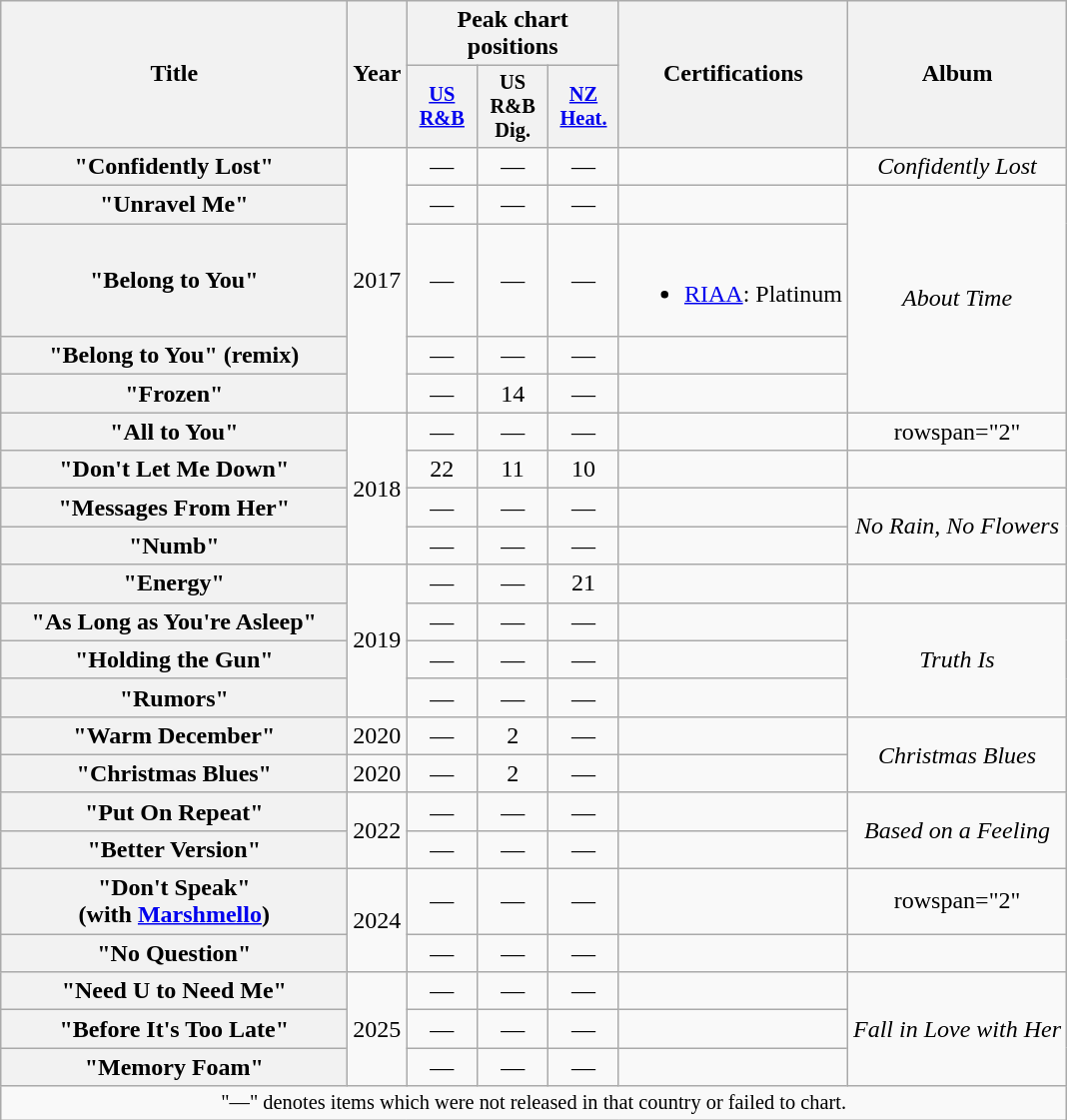<table class="wikitable plainrowheaders" style="text-align:center;">
<tr>
<th scope="col" rowspan="2" style="width:14em;">Title</th>
<th scope="col" rowspan="2" style="width:1em;">Year</th>
<th scope="col" colspan="3">Peak chart positions</th>
<th rowspan="2">Certifications</th>
<th rowspan="2">Album</th>
</tr>
<tr>
<th scope="col" style="width:3em;font-size:85%;"><a href='#'>US<br>R&B</a><br></th>
<th scope="col" style="width:3em;font-size:85%;">US<br>R&B<br>Dig.<br></th>
<th scope="col" style="width:3em;font-size:85%;"><a href='#'>NZ<br>Heat.</a><br></th>
</tr>
<tr>
<th scope="row">"Confidently Lost"</th>
<td rowspan="5">2017</td>
<td>—</td>
<td>—</td>
<td>—</td>
<td></td>
<td><em>Confidently Lost</em></td>
</tr>
<tr>
<th scope="row">"Unravel Me"</th>
<td>—</td>
<td>—</td>
<td>—</td>
<td></td>
<td rowspan="4"><em>About Time</em></td>
</tr>
<tr>
<th scope="row">"Belong to You"</th>
<td>—</td>
<td>—</td>
<td>—</td>
<td><br><ul><li><a href='#'>RIAA</a>: Platinum</li></ul></td>
</tr>
<tr>
<th scope="row">"Belong to You" (remix)<br></th>
<td>—</td>
<td>—</td>
<td>—</td>
<td></td>
</tr>
<tr>
<th scope="row">"Frozen"</th>
<td>—</td>
<td>14</td>
<td>—</td>
<td></td>
</tr>
<tr>
<th scope="row">"All to You"</th>
<td rowspan="4">2018</td>
<td>—</td>
<td>—</td>
<td>—</td>
<td></td>
<td>rowspan="2" </td>
</tr>
<tr>
<th scope="row">"Don't Let Me Down"<br></th>
<td>22</td>
<td>11</td>
<td>10</td>
<td></td>
</tr>
<tr>
<th scope="row">"Messages From Her"</th>
<td>—</td>
<td>—</td>
<td>—</td>
<td></td>
<td rowspan="2"><em>No Rain, No Flowers</em></td>
</tr>
<tr>
<th scope="row">"Numb"</th>
<td>—</td>
<td>—</td>
<td>—</td>
<td></td>
</tr>
<tr>
<th scope="row">"Energy"<br></th>
<td rowspan="4">2019</td>
<td>—</td>
<td>—</td>
<td>21</td>
<td></td>
<td></td>
</tr>
<tr>
<th scope="row">"As Long as You're Asleep"</th>
<td>—</td>
<td>—</td>
<td>—</td>
<td></td>
<td rowspan="3"><em>Truth Is</em></td>
</tr>
<tr>
<th scope="row">"Holding the Gun"</th>
<td>—</td>
<td>—</td>
<td>—</td>
<td></td>
</tr>
<tr>
<th scope="row">"Rumors" <br></th>
<td>—</td>
<td>—</td>
<td>—</td>
<td></td>
</tr>
<tr>
<th scope="row">"Warm December"</th>
<td>2020</td>
<td>—</td>
<td>2</td>
<td>—</td>
<td></td>
<td rowspan="2"><em>Christmas Blues</em></td>
</tr>
<tr>
<th scope="row">"Christmas Blues"<br></th>
<td>2020</td>
<td>—</td>
<td>2</td>
<td>—</td>
<td></td>
</tr>
<tr>
<th scope="row">"Put On Repeat"</th>
<td rowspan="2">2022</td>
<td>—</td>
<td>—</td>
<td>—</td>
<td></td>
<td rowspan="2"><em>Based on a Feeling</em></td>
</tr>
<tr>
<th scope="row">"Better Version"</th>
<td>—</td>
<td>—</td>
<td>—</td>
<td></td>
</tr>
<tr>
<th scope="row">"Don't Speak"<br><span>(with <a href='#'>Marshmello</a>)</span></th>
<td rowspan="2">2024</td>
<td>—</td>
<td>—</td>
<td>—</td>
<td></td>
<td>rowspan="2" </td>
</tr>
<tr>
<th scope="row">"No Question"<br></th>
<td>—</td>
<td>—</td>
<td>—</td>
<td></td>
</tr>
<tr>
<th scope="row">"Need U to Need Me"</th>
<td rowspan="3">2025</td>
<td>—</td>
<td>—</td>
<td>—</td>
<td></td>
<td rowspan="3"><em>Fall in Love with Her</em></td>
</tr>
<tr>
<th scope="row">"Before It's Too Late"</th>
<td>—</td>
<td>—</td>
<td>—</td>
<td></td>
</tr>
<tr>
<th scope="row">"Memory Foam"</th>
<td>—</td>
<td>—</td>
<td>—</td>
<td></td>
</tr>
<tr>
<td colspan="16" style="font-size:85%;">"—" denotes items which were not released in that country or failed to chart.</td>
</tr>
</table>
